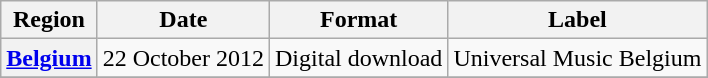<table class="wikitable sortable plainrowheaders">
<tr>
<th scope="col">Region</th>
<th scope="col">Date</th>
<th scope="col">Format</th>
<th scope="col">Label</th>
</tr>
<tr>
<th scope="row"><a href='#'>Belgium</a></th>
<td>22 October 2012</td>
<td>Digital download</td>
<td>Universal Music Belgium</td>
</tr>
<tr>
</tr>
</table>
